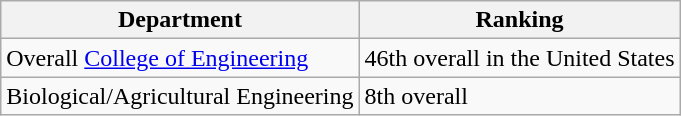<table class="wikitable">
<tr>
<th>Department</th>
<th>Ranking</th>
</tr>
<tr>
<td>Overall <a href='#'>College of Engineering</a></td>
<td>46th overall in the United States</td>
</tr>
<tr>
<td>Biological/Agricultural Engineering</td>
<td>8th overall</td>
</tr>
</table>
